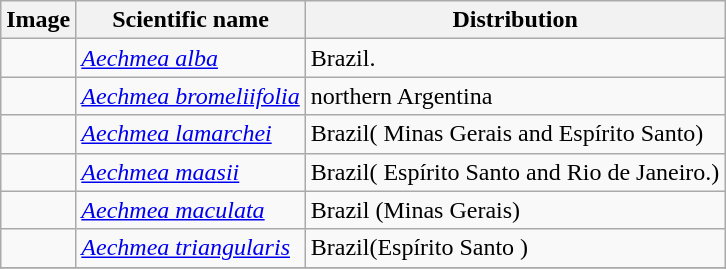<table class="wikitable">
<tr>
<th>Image</th>
<th>Scientific name</th>
<th>Distribution</th>
</tr>
<tr>
<td></td>
<td><em><a href='#'>Aechmea alba</a></em> </td>
<td>Brazil.</td>
</tr>
<tr>
<td></td>
<td><em><a href='#'>Aechmea bromeliifolia</a></em> </td>
<td>northern Argentina</td>
</tr>
<tr>
<td></td>
<td><em><a href='#'>Aechmea lamarchei</a></em> </td>
<td>Brazil( Minas Gerais and Espírito Santo)</td>
</tr>
<tr>
<td></td>
<td><em><a href='#'>Aechmea maasii</a></em> </td>
<td>Brazil( Espírito Santo and Rio de Janeiro.)</td>
</tr>
<tr>
<td></td>
<td><em><a href='#'>Aechmea maculata</a></em> </td>
<td>Brazil (Minas Gerais)</td>
</tr>
<tr>
<td></td>
<td><em><a href='#'>Aechmea triangularis</a></em> </td>
<td>Brazil(Espírito Santo )</td>
</tr>
<tr>
</tr>
</table>
